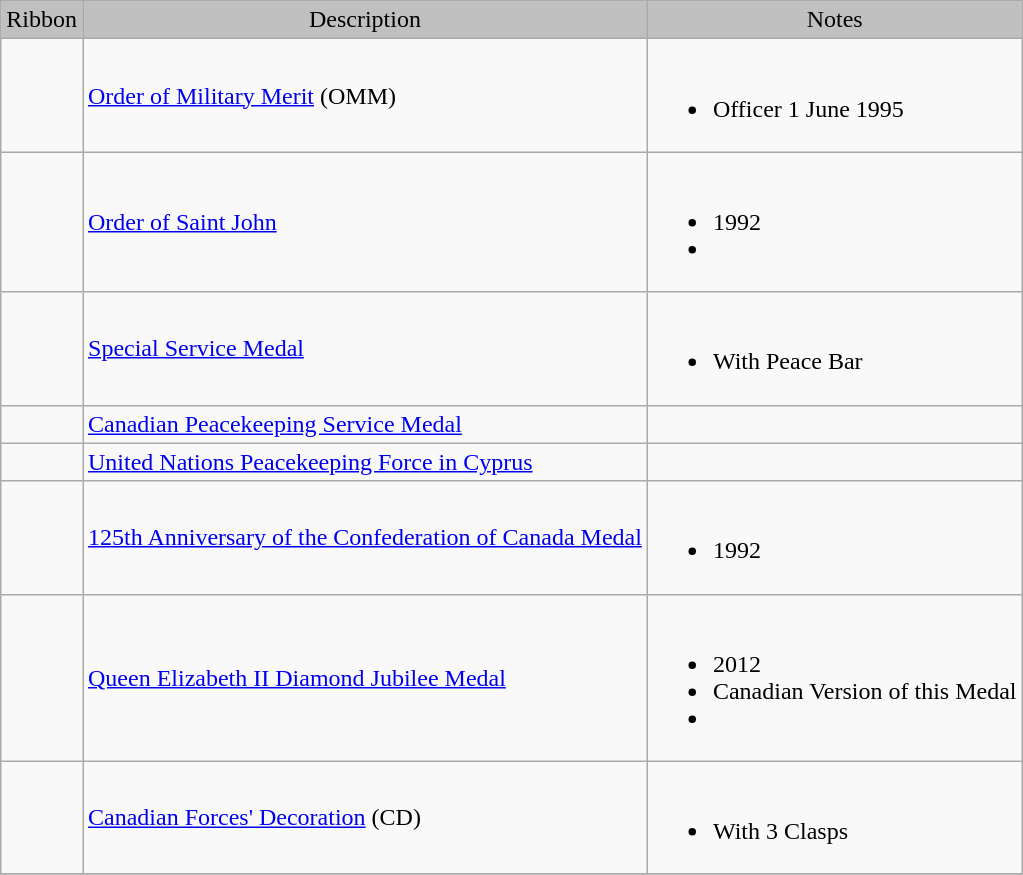<table class="wikitable">
<tr style="background:silver;" align="center">
<td>Ribbon</td>
<td>Description</td>
<td>Notes</td>
</tr>
<tr>
<td></td>
<td><a href='#'>Order of Military Merit</a> (OMM)</td>
<td><br><ul><li>Officer 1 June 1995</li></ul></td>
</tr>
<tr>
<td></td>
<td><a href='#'>Order of Saint John</a></td>
<td><br><ul><li>1992</li><li></li></ul></td>
</tr>
<tr>
<td></td>
<td><a href='#'>Special Service Medal</a></td>
<td><br><ul><li>With Peace Bar</li></ul></td>
</tr>
<tr>
<td></td>
<td><a href='#'>Canadian Peacekeeping Service Medal</a></td>
<td></td>
</tr>
<tr>
<td></td>
<td><a href='#'>United Nations Peacekeeping Force in Cyprus</a></td>
<td></td>
</tr>
<tr>
<td></td>
<td><a href='#'>125th Anniversary of the Confederation of Canada Medal</a></td>
<td><br><ul><li>1992</li></ul></td>
</tr>
<tr>
<td></td>
<td><a href='#'>Queen Elizabeth II Diamond Jubilee Medal</a></td>
<td><br><ul><li>2012</li><li>Canadian Version of this Medal</li><li></li></ul></td>
</tr>
<tr>
<td></td>
<td><a href='#'>Canadian Forces' Decoration</a> (CD)</td>
<td><br><ul><li>With 3 Clasps</li></ul></td>
</tr>
<tr>
</tr>
</table>
